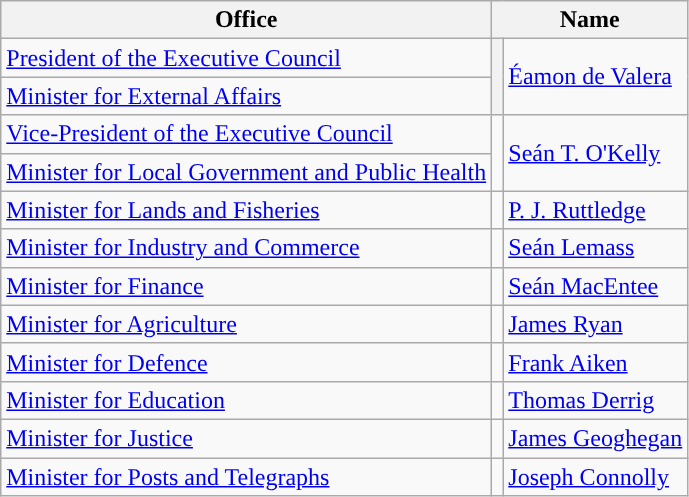<table class="wikitable">
<tr>
<th>Office</th>
<th colspan="2">Name</th>
</tr>
<tr>
<td><a href='#'>President of the Executive Council</a></td>
<th rowspan=2 style="background-color: "></th>
<td rowspan=2><a href='#'>Éamon de Valera</a></td>
</tr>
<tr>
<td><a href='#'>Minister for External Affairs</a></td>
</tr>
<tr>
<td><a href='#'>Vice-President of the Executive Council</a></td>
<td rowspan=2 style="background-color: "></td>
<td rowspan=2><a href='#'>Seán T. O'Kelly</a></td>
</tr>
<tr>
<td><a href='#'>Minister for Local Government and Public Health</a></td>
</tr>
<tr>
<td><a href='#'>Minister for Lands and Fisheries</a></td>
<td style="background-color: "></td>
<td><a href='#'>P. J. Ruttledge</a></td>
</tr>
<tr>
<td><a href='#'>Minister for Industry and Commerce</a></td>
<td style="background-color: "></td>
<td><a href='#'>Seán Lemass</a></td>
</tr>
<tr>
<td><a href='#'>Minister for Finance</a></td>
<td style="background-color: "></td>
<td><a href='#'>Seán MacEntee</a></td>
</tr>
<tr>
<td><a href='#'>Minister for Agriculture</a></td>
<td style="background-color: "></td>
<td><a href='#'>James Ryan</a></td>
</tr>
<tr>
<td><a href='#'>Minister for Defence</a></td>
<td style="background-color: "></td>
<td><a href='#'>Frank Aiken</a></td>
</tr>
<tr>
<td><a href='#'>Minister for Education</a></td>
<td style="background-color: "></td>
<td><a href='#'>Thomas Derrig</a></td>
</tr>
<tr>
<td><a href='#'>Minister for Justice</a></td>
<td style="background-color: "></td>
<td><a href='#'>James Geoghegan</a></td>
</tr>
<tr>
<td><a href='#'>Minister for Posts and Telegraphs</a></td>
<td style="background-color: "></td>
<td><a href='#'>Joseph Connolly</a></td>
</tr>
</table>
